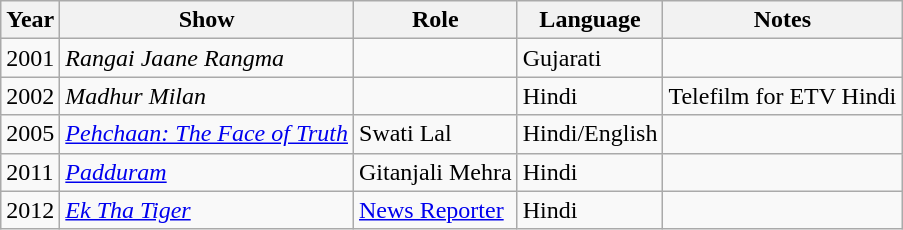<table class="wikitable sortable plainrowheaders" style="font-size:100%">
<tr style="text-align:center;">
<th scope="column">Year</th>
<th scope="col">Show</th>
<th scope="col">Role</th>
<th scope="col">Language</th>
<th class="unsortable" scope="col">Notes</th>
</tr>
<tr>
<td>2001</td>
<td><em>Rangai Jaane Rangma</em></td>
<td></td>
<td>Gujarati</td>
<td></td>
</tr>
<tr>
<td>2002</td>
<td><em>Madhur Milan</em></td>
<td></td>
<td>Hindi</td>
<td>Telefilm for ETV Hindi</td>
</tr>
<tr>
<td>2005</td>
<td><em><a href='#'>Pehchaan: The Face of Truth</a></em></td>
<td>Swati Lal</td>
<td>Hindi/English</td>
<td></td>
</tr>
<tr>
<td>2011</td>
<td><em><a href='#'>Padduram</a></em></td>
<td>Gitanjali Mehra</td>
<td>Hindi</td>
<td></td>
</tr>
<tr>
<td>2012</td>
<td><em><a href='#'>Ek Tha Tiger</a></em></td>
<td><a href='#'>News Reporter</a></td>
<td>Hindi</td>
<td></td>
</tr>
</table>
